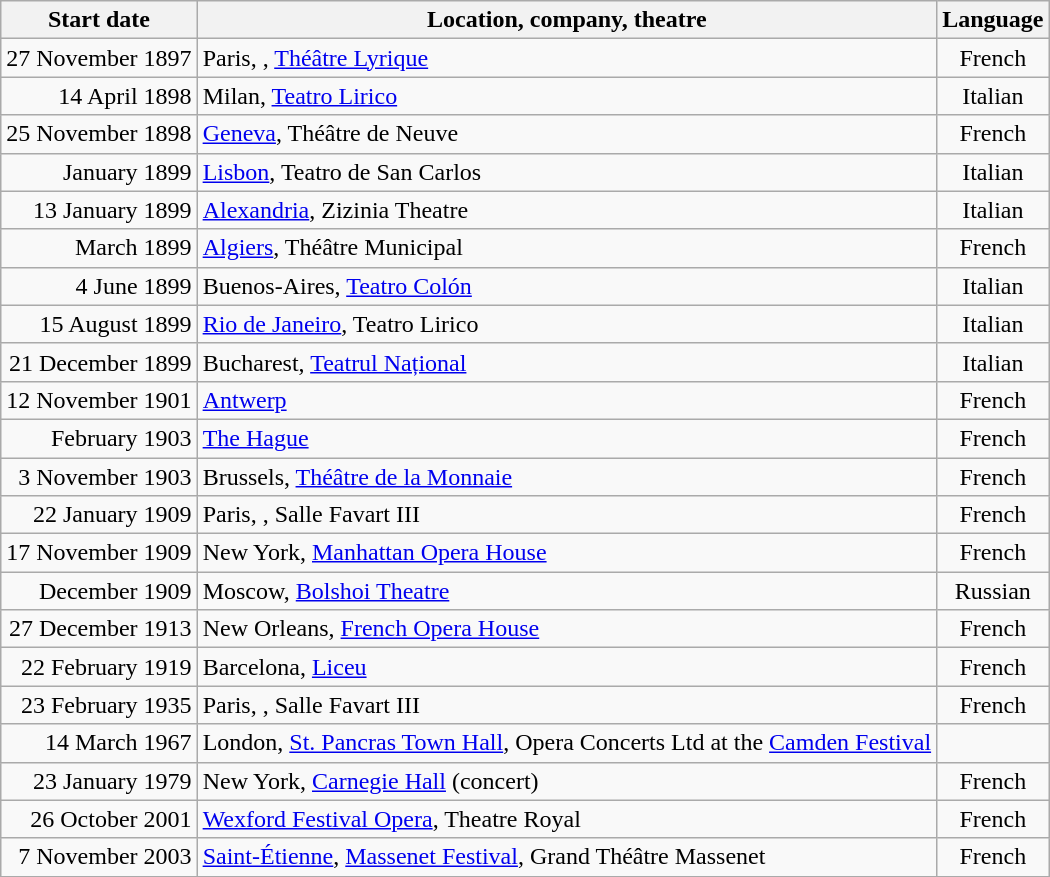<table class="wikitable">
<tr>
<th>Start date</th>
<th>Location, company, theatre</th>
<th>Language</th>
</tr>
<tr>
<td align="right">27 November 1897</td>
<td>Paris, , <a href='#'>Théâtre Lyrique</a></td>
<td align="center">French</td>
</tr>
<tr>
<td align="right">14 April 1898</td>
<td>Milan, <a href='#'>Teatro Lirico</a></td>
<td align="center">Italian</td>
</tr>
<tr>
<td align="right">25 November 1898</td>
<td><a href='#'>Geneva</a>, Théâtre de Neuve</td>
<td align="center">French</td>
</tr>
<tr>
<td align="right">January 1899</td>
<td><a href='#'>Lisbon</a>,  Teatro de San Carlos</td>
<td align="center">Italian</td>
</tr>
<tr>
<td align="right">13 January 1899</td>
<td><a href='#'>Alexandria</a>, Zizinia Theatre</td>
<td align="center">Italian</td>
</tr>
<tr>
<td align="right">March 1899</td>
<td><a href='#'>Algiers</a>, Théâtre Municipal</td>
<td align="center">French</td>
</tr>
<tr>
<td align="right">4 June 1899</td>
<td>Buenos-Aires, <a href='#'>Teatro&nbsp;Colón</a></td>
<td align="center">Italian</td>
</tr>
<tr>
<td align="right">15 August 1899</td>
<td><a href='#'>Rio de Janeiro</a>, Teatro Lirico</td>
<td align="center">Italian</td>
</tr>
<tr>
<td align="right">21 December 1899</td>
<td>Bucharest, <a href='#'>Teatrul Național</a></td>
<td align="center">Italian</td>
</tr>
<tr>
<td align="right">12 November 1901</td>
<td><a href='#'>Antwerp</a></td>
<td align="center">French</td>
</tr>
<tr>
<td align="right">February 1903</td>
<td><a href='#'>The Hague</a></td>
<td align="center">French</td>
</tr>
<tr>
<td align="right">3 November 1903</td>
<td>Brussels, <a href='#'>Théâtre&nbsp;de la&nbsp;Monnaie</a></td>
<td align="center">French</td>
</tr>
<tr>
<td align="right">22 January 1909</td>
<td>Paris, , Salle Favart III</td>
<td align="center">French</td>
</tr>
<tr>
<td align="right">17 November 1909</td>
<td>New York, <a href='#'>Manhattan Opera House</a></td>
<td align="center">French</td>
</tr>
<tr>
<td align="right">December 1909</td>
<td>Moscow, <a href='#'>Bolshoi&nbsp;Theatre</a></td>
<td align="center">Russian</td>
</tr>
<tr>
<td align="right">27 December 1913</td>
<td>New Orleans, <a href='#'>French&nbsp;Opera&nbsp;House</a></td>
<td align="center">French</td>
</tr>
<tr>
<td align="right">22 February 1919</td>
<td>Barcelona, <a href='#'>Liceu</a></td>
<td align="center">French</td>
</tr>
<tr>
<td align="right">23 February 1935</td>
<td>Paris, , Salle Favart III</td>
<td align="center">French</td>
</tr>
<tr>
<td align="right">14 March 1967</td>
<td>London, <a href='#'>St. Pancras Town Hall</a>, Opera Concerts Ltd at the <a href='#'>Camden Festival</a></td>
<td align="center"></td>
</tr>
<tr>
<td align="right">23 January 1979</td>
<td>New York, <a href='#'>Carnegie&nbsp;Hall</a> (concert)</td>
<td align="center">French</td>
</tr>
<tr>
<td align="right">26 October 2001</td>
<td><a href='#'>Wexford Festival Opera</a>, Theatre Royal</td>
<td align="center">French</td>
</tr>
<tr>
<td align="right">7 November 2003</td>
<td><a href='#'>Saint-Étienne</a>, <a href='#'>Massenet&nbsp;Festival</a>, Grand Théâtre Massenet</td>
<td align="center">French</td>
</tr>
<tr>
</tr>
</table>
